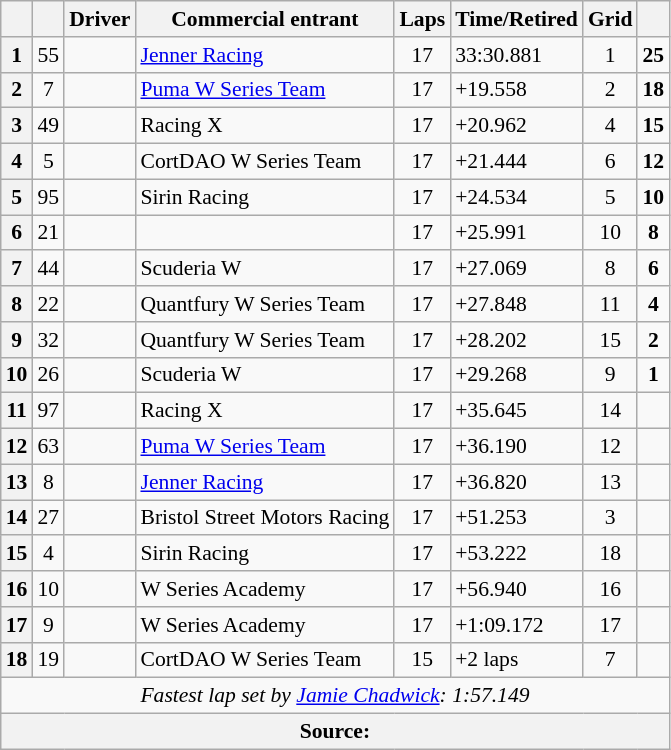<table class="wikitable" style="font-size: 90%;">
<tr>
<th></th>
<th></th>
<th>Driver</th>
<th>Commercial entrant</th>
<th>Laps</th>
<th>Time/Retired</th>
<th>Grid</th>
<th></th>
</tr>
<tr>
<th>1</th>
<td align="center">55</td>
<td></td>
<td><a href='#'>Jenner Racing</a></td>
<td align="center">17</td>
<td>33:30.881</td>
<td align="center">1</td>
<td align="center"><strong>25</strong></td>
</tr>
<tr>
<th>2</th>
<td align="center">7</td>
<td></td>
<td><a href='#'>Puma W Series Team</a></td>
<td align="center">17</td>
<td>+19.558</td>
<td align="center">2</td>
<td align="center"><strong>18</strong></td>
</tr>
<tr>
<th>3</th>
<td align="center">49</td>
<td></td>
<td>Racing X</td>
<td align="center">17</td>
<td>+20.962</td>
<td align="center">4</td>
<td align="center"><strong>15</strong></td>
</tr>
<tr>
<th>4</th>
<td align="center">5</td>
<td></td>
<td>CortDAO W Series Team</td>
<td align="center">17</td>
<td>+21.444</td>
<td align="center">6</td>
<td align="center"><strong>12</strong></td>
</tr>
<tr>
<th>5</th>
<td align="center">95</td>
<td></td>
<td>Sirin Racing</td>
<td align="center">17</td>
<td>+24.534</td>
<td align="center">5</td>
<td align="center"><strong>10</strong></td>
</tr>
<tr>
<th>6</th>
<td align="center">21</td>
<td></td>
<td></td>
<td align="center">17</td>
<td>+25.991</td>
<td align="center">10</td>
<td align="center"><strong>8</strong></td>
</tr>
<tr>
<th>7</th>
<td align="center">44</td>
<td></td>
<td>Scuderia W</td>
<td align="center">17</td>
<td>+27.069</td>
<td align="center">8</td>
<td align="center"><strong>6</strong></td>
</tr>
<tr>
<th>8</th>
<td align="center">22</td>
<td></td>
<td>Quantfury W Series Team</td>
<td align="center">17</td>
<td>+27.848</td>
<td align="center">11</td>
<td align="center"><strong>4</strong></td>
</tr>
<tr>
<th>9</th>
<td align="center">32</td>
<td></td>
<td>Quantfury W Series Team</td>
<td align="center">17</td>
<td>+28.202</td>
<td align="center">15</td>
<td align="center"><strong>2</strong></td>
</tr>
<tr>
<th>10</th>
<td align="center">26</td>
<td></td>
<td>Scuderia W</td>
<td align="center">17</td>
<td>+29.268</td>
<td align="center">9</td>
<td align="center"><strong>1</strong></td>
</tr>
<tr>
<th>11</th>
<td align="center">97</td>
<td></td>
<td>Racing X</td>
<td align="center">17</td>
<td>+35.645</td>
<td align="center">14</td>
<td></td>
</tr>
<tr>
<th>12</th>
<td align="center">63</td>
<td></td>
<td><a href='#'>Puma W Series Team</a></td>
<td align="center">17</td>
<td>+36.190</td>
<td align="center">12</td>
<td></td>
</tr>
<tr>
<th>13</th>
<td align="center">8</td>
<td></td>
<td><a href='#'>Jenner Racing</a></td>
<td align="center">17</td>
<td>+36.820</td>
<td align="center">13</td>
<td></td>
</tr>
<tr>
<th>14</th>
<td align="center">27</td>
<td></td>
<td>Bristol Street Motors Racing</td>
<td align="center">17</td>
<td>+51.253</td>
<td align="center">3</td>
<td></td>
</tr>
<tr>
<th>15</th>
<td align="center">4</td>
<td></td>
<td>Sirin Racing</td>
<td align="center">17</td>
<td>+53.222</td>
<td align="center">18</td>
<td></td>
</tr>
<tr>
<th>16</th>
<td align="center">10</td>
<td></td>
<td>W Series Academy</td>
<td align="center">17</td>
<td>+56.940</td>
<td align="center">16</td>
<td></td>
</tr>
<tr>
<th>17</th>
<td align="center">9</td>
<td></td>
<td>W Series Academy</td>
<td align="center">17</td>
<td>+1:09.172</td>
<td align="center">17</td>
<td></td>
</tr>
<tr>
<th>18</th>
<td align="center">19</td>
<td></td>
<td>CortDAO W Series Team</td>
<td align="center">15</td>
<td>+2 laps</td>
<td align="center">7</td>
<td></td>
</tr>
<tr>
<td colspan=8 align=center><em>Fastest lap set by <a href='#'>Jamie Chadwick</a>: 1:57.149</em></td>
</tr>
<tr>
<th colspan=8>Source:</th>
</tr>
</table>
